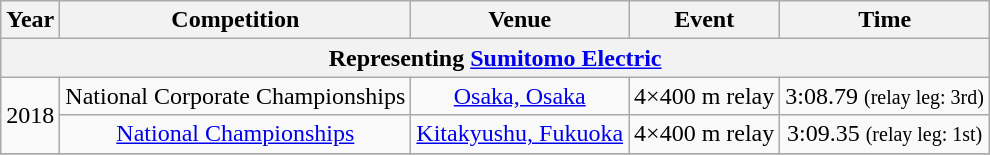<table class="wikitable sortable" style=text-align:center>
<tr>
<th>Year</th>
<th>Competition</th>
<th>Venue</th>
<th>Event</th>
<th>Time</th>
</tr>
<tr>
<th colspan="5">Representing <a href='#'>Sumitomo Electric</a></th>
</tr>
<tr>
<td rowspan=2>2018</td>
<td>National Corporate Championships</td>
<td><a href='#'>Osaka, Osaka</a></td>
<td>4×400 m relay</td>
<td>3:08.79 <small>(relay leg: 3rd)</small></td>
</tr>
<tr>
<td><a href='#'>National Championships</a></td>
<td><a href='#'>Kitakyushu, Fukuoka</a></td>
<td>4×400 m relay</td>
<td>3:09.35 <small>(relay leg: 1st)</small></td>
</tr>
<tr>
</tr>
</table>
